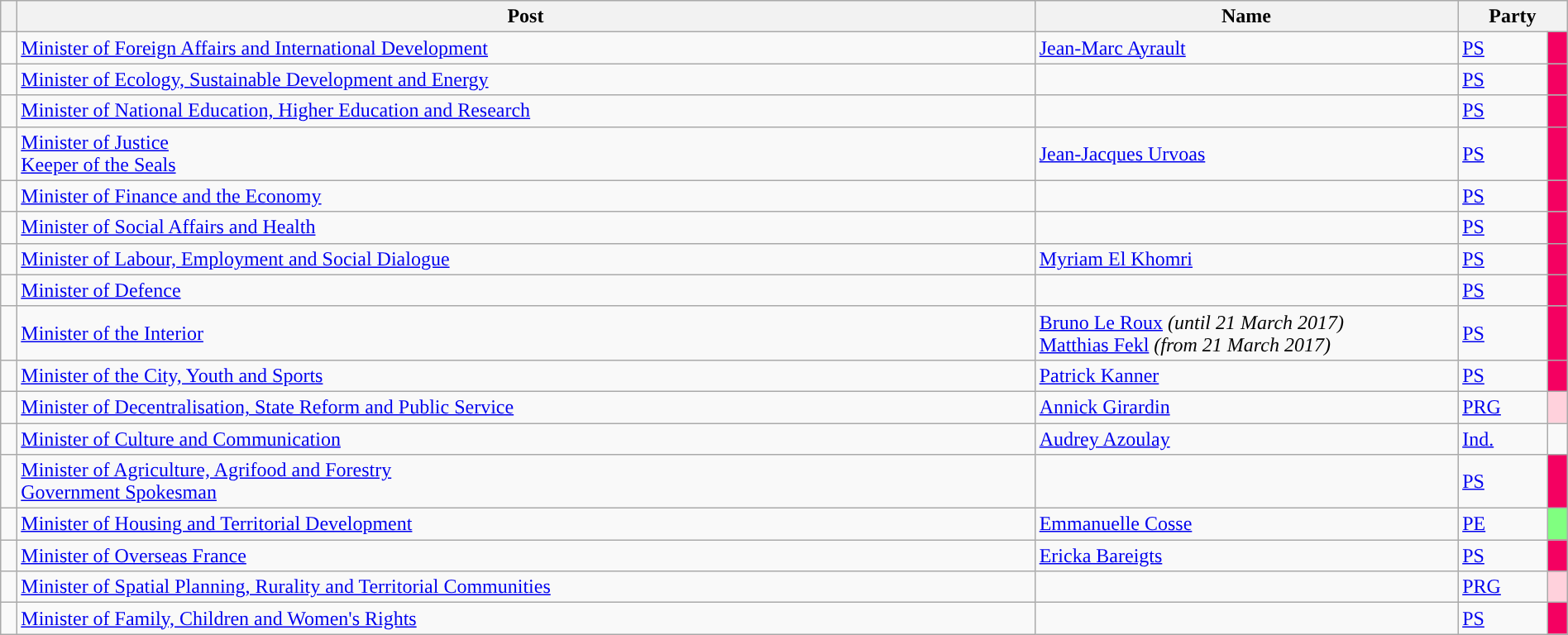<table class="wikitable sortable" style="width:100%;">
<tr>
<th class="unsortable"></th>
<th width=65%>Post</th>
<th width=27%>Name</th>
<th colspan="2" width="7%">Party</th>
</tr>
<tr>
<td></td>
<td><a href='#'>Minister of Foreign Affairs and International Development</a></td>
<td><a href='#'>Jean-Marc Ayrault</a></td>
<td><a href='#'>PS</a></td>
<td style="width:1px;; background:#F40061;"></td>
</tr>
<tr>
<td></td>
<td><a href='#'>Minister of Ecology, Sustainable Development and Energy</a></td>
<td></td>
<td><a href='#'>PS</a></td>
<td style="width:1px;; background:#F40061;"></td>
</tr>
<tr>
<td></td>
<td><a href='#'>Minister of National Education, Higher Education and Research</a></td>
<td></td>
<td><a href='#'>PS</a></td>
<td style="width:1px;; background:#F40061;"></td>
</tr>
<tr>
<td></td>
<td><a href='#'>Minister of Justice</a><br><a href='#'>Keeper of the Seals</a></td>
<td><a href='#'>Jean-Jacques Urvoas</a></td>
<td><a href='#'>PS</a></td>
<td style="width:1px;; background:#F40061;"></td>
</tr>
<tr>
<td></td>
<td><a href='#'>Minister of Finance and the Economy</a></td>
<td></td>
<td><a href='#'>PS</a></td>
<td style="width:1px;; background:#F40061;"></td>
</tr>
<tr>
<td></td>
<td><a href='#'>Minister of Social Affairs and Health</a></td>
<td></td>
<td><a href='#'>PS</a></td>
<td style="width:1px;; background:#F40061;"></td>
</tr>
<tr>
<td></td>
<td><a href='#'>Minister of Labour, Employment and Social Dialogue</a></td>
<td><a href='#'>Myriam El Khomri</a></td>
<td><a href='#'>PS</a></td>
<td style="width:1px;; background:#F40061;"></td>
</tr>
<tr>
<td></td>
<td><a href='#'>Minister of Defence</a></td>
<td></td>
<td><a href='#'>PS</a></td>
<td style="width:1px;; background:#F40061;"></td>
</tr>
<tr>
<td></td>
<td><a href='#'>Minister of the Interior</a></td>
<td><a href='#'>Bruno Le Roux</a> <em>(until 21 March 2017)</em><br><a href='#'>Matthias Fekl</a> <em>(from 21 March 2017)</em></td>
<td><a href='#'>PS</a></td>
<td style="width:1px;; background:#F40061;"></td>
</tr>
<tr>
<td></td>
<td><a href='#'>Minister of the City, Youth and Sports</a></td>
<td><a href='#'>Patrick Kanner</a></td>
<td><a href='#'>PS</a></td>
<td style="width:1px;; background:#F40061;"></td>
</tr>
<tr>
<td></td>
<td><a href='#'>Minister of Decentralisation, State Reform and Public Service</a></td>
<td><a href='#'>Annick Girardin</a></td>
<td><a href='#'>PRG</a></td>
<td style="width:1px; background:#ffd1dc;"></td>
</tr>
<tr>
<td></td>
<td><a href='#'>Minister of Culture and Communication</a></td>
<td><a href='#'>Audrey Azoulay</a></td>
<td><a href='#'>Ind.</a></td>
<td style="width:1px;; background:"></td>
</tr>
<tr>
<td></td>
<td><a href='#'>Minister of Agriculture, Agrifood and Forestry</a><br><a href='#'>Government Spokesman</a></td>
<td></td>
<td><a href='#'>PS</a></td>
<td style="width:1px;; background:#F40061;"></td>
</tr>
<tr>
<td></td>
<td><a href='#'>Minister of Housing and Territorial Development</a></td>
<td><a href='#'>Emmanuelle Cosse</a></td>
<td><a href='#'>PE</a></td>
<td style="width:1px;; background:#80FF80;"></td>
</tr>
<tr>
<td></td>
<td><a href='#'>Minister of Overseas France</a></td>
<td><a href='#'>Ericka Bareigts</a></td>
<td><a href='#'>PS</a></td>
<td style="width:1px;; background:#F40061;"></td>
</tr>
<tr>
<td></td>
<td><a href='#'>Minister of Spatial Planning, Rurality and Territorial Communities</a></td>
<td></td>
<td><a href='#'>PRG</a></td>
<td style="width:1px; background:#ffd1dc;"></td>
</tr>
<tr>
<td></td>
<td><a href='#'>Minister of Family, Children and Women's Rights</a></td>
<td></td>
<td><a href='#'>PS</a></td>
<td style="width:1px;; background:#F40061;"></td>
</tr>
</table>
